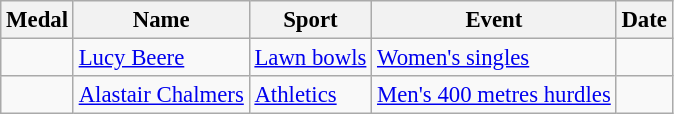<table class="wikitable sortable" style="font-size: 95%;">
<tr>
<th>Medal</th>
<th>Name</th>
<th>Sport</th>
<th>Event</th>
<th>Date</th>
</tr>
<tr>
<td></td>
<td><a href='#'>Lucy Beere</a></td>
<td><a href='#'>Lawn bowls</a></td>
<td><a href='#'>Women's singles</a></td>
<td></td>
</tr>
<tr>
<td></td>
<td><a href='#'>Alastair Chalmers</a></td>
<td><a href='#'>Athletics</a></td>
<td><a href='#'>Men's 400 metres hurdles</a></td>
<td></td>
</tr>
</table>
